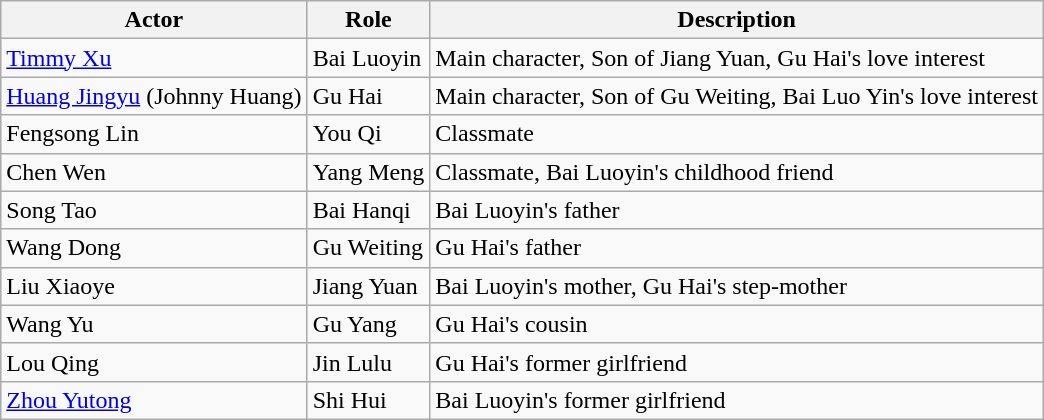<table class="wikitable" Not>
<tr>
<th>Actor</th>
<th>Role</th>
<th>Description</th>
</tr>
<tr>
<td><a href='#'>Timmy Xu</a></td>
<td>Bai Luoyin</td>
<td>Main character, Son of Jiang Yuan, Gu Hai's love interest</td>
</tr>
<tr>
<td><a href='#'>Huang Jingyu</a> (Johnny Huang)</td>
<td>Gu Hai</td>
<td>Main character, Son of Gu Weiting, Bai Luo Yin's love interest</td>
</tr>
<tr>
<td>Fengsong Lin</td>
<td>You Qi</td>
<td>Classmate</td>
</tr>
<tr>
<td>Chen Wen</td>
<td>Yang Meng</td>
<td>Classmate, Bai Luoyin's childhood friend</td>
</tr>
<tr>
<td>Song Tao</td>
<td>Bai Hanqi</td>
<td>Bai Luoyin's father</td>
</tr>
<tr>
<td>Wang Dong</td>
<td>Gu Weiting</td>
<td>Gu Hai's father</td>
</tr>
<tr>
<td>Liu Xiaoye</td>
<td>Jiang Yuan</td>
<td>Bai Luoyin's mother, Gu Hai's step-mother</td>
</tr>
<tr>
<td>Wang Yu</td>
<td>Gu Yang</td>
<td>Gu Hai's cousin</td>
</tr>
<tr>
<td>Lou Qing</td>
<td>Jin Lulu</td>
<td>Gu Hai's former girlfriend</td>
</tr>
<tr>
<td><a href='#'>Zhou Yutong</a></td>
<td>Shi Hui</td>
<td>Bai Luoyin's former girlfriend</td>
</tr>
</table>
